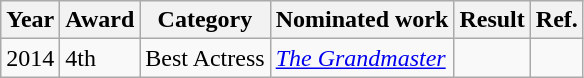<table class="wikitable">
<tr>
<th>Year</th>
<th>Award</th>
<th>Category</th>
<th>Nominated work</th>
<th>Result</th>
<th>Ref.</th>
</tr>
<tr>
<td>2014</td>
<td>4th</td>
<td>Best Actress</td>
<td><em><a href='#'>The Grandmaster</a></em></td>
<td></td>
<td></td>
</tr>
</table>
